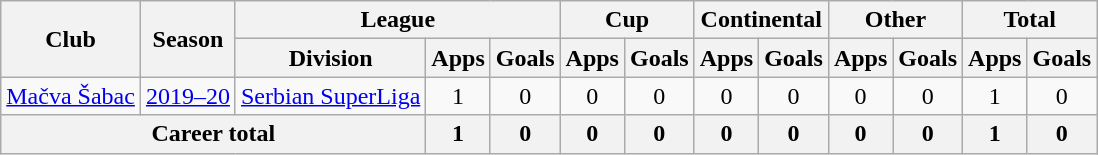<table class="wikitable" style="text-align: center">
<tr>
<th rowspan="2">Club</th>
<th rowspan="2">Season</th>
<th colspan="3">League</th>
<th colspan="2">Cup</th>
<th colspan="2">Continental</th>
<th colspan="2">Other</th>
<th colspan="2">Total</th>
</tr>
<tr>
<th>Division</th>
<th>Apps</th>
<th>Goals</th>
<th>Apps</th>
<th>Goals</th>
<th>Apps</th>
<th>Goals</th>
<th>Apps</th>
<th>Goals</th>
<th>Apps</th>
<th>Goals</th>
</tr>
<tr>
<td><a href='#'>Mačva Šabac</a></td>
<td><a href='#'>2019–20</a></td>
<td><a href='#'>Serbian SuperLiga</a></td>
<td>1</td>
<td>0</td>
<td>0</td>
<td>0</td>
<td>0</td>
<td>0</td>
<td>0</td>
<td>0</td>
<td>1</td>
<td>0</td>
</tr>
<tr>
<th colspan="3"><strong>Career total</strong></th>
<th>1</th>
<th>0</th>
<th>0</th>
<th>0</th>
<th>0</th>
<th>0</th>
<th>0</th>
<th>0</th>
<th>1</th>
<th>0</th>
</tr>
</table>
